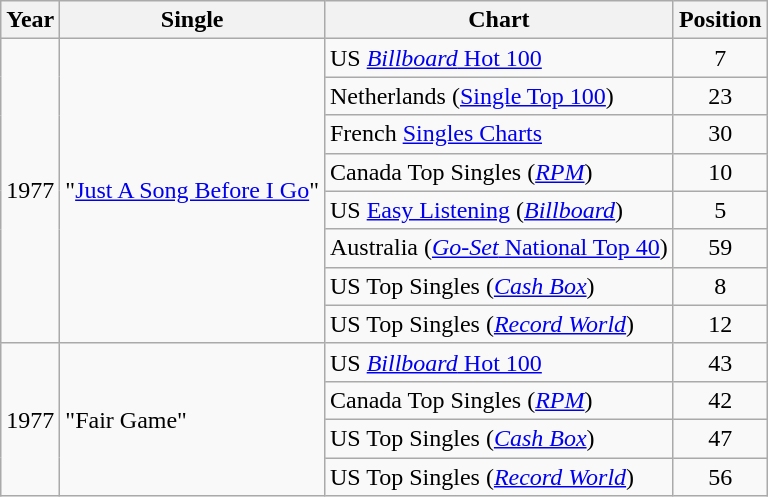<table class="wikitable">
<tr>
<th>Year</th>
<th>Single</th>
<th>Chart</th>
<th>Position</th>
</tr>
<tr>
<td rowspan="8">1977</td>
<td rowspan="8">"<a href='#'>Just A Song Before I Go</a>"</td>
<td>US <a href='#'><em>Billboard</em> Hot 100</a></td>
<td align="center">7</td>
</tr>
<tr>
<td>Netherlands (<a href='#'>Single Top 100</a>)</td>
<td align="center">23</td>
</tr>
<tr>
<td>French <a href='#'>Singles Charts</a></td>
<td align="center">30</td>
</tr>
<tr>
<td>Canada Top Singles (<em><a href='#'>RPM</a></em>)</td>
<td align="center">10</td>
</tr>
<tr>
<td>US <a href='#'>Easy Listening</a> (<em><a href='#'>Billboard</a></em>)</td>
<td align="center">5</td>
</tr>
<tr>
<td>Australia (<a href='#'><em>Go-Set</em> National Top 40</a>)</td>
<td align="center">59</td>
</tr>
<tr>
<td>US Top Singles (<em><a href='#'>Cash Box</a></em>)</td>
<td align="center">8</td>
</tr>
<tr>
<td>US Top Singles (<em><a href='#'>Record World</a></em>)</td>
<td align="center">12</td>
</tr>
<tr>
<td rowspan="4">1977</td>
<td rowspan="4">"Fair Game"</td>
<td>US <a href='#'><em>Billboard</em> Hot 100</a></td>
<td align="center">43</td>
</tr>
<tr>
<td>Canada Top Singles (<em><a href='#'>RPM</a></em>)</td>
<td align="center">42</td>
</tr>
<tr>
<td>US Top Singles (<em><a href='#'>Cash Box</a></em>)</td>
<td align="center">47</td>
</tr>
<tr>
<td>US Top Singles (<em><a href='#'>Record World</a></em>)</td>
<td align="center">56</td>
</tr>
</table>
